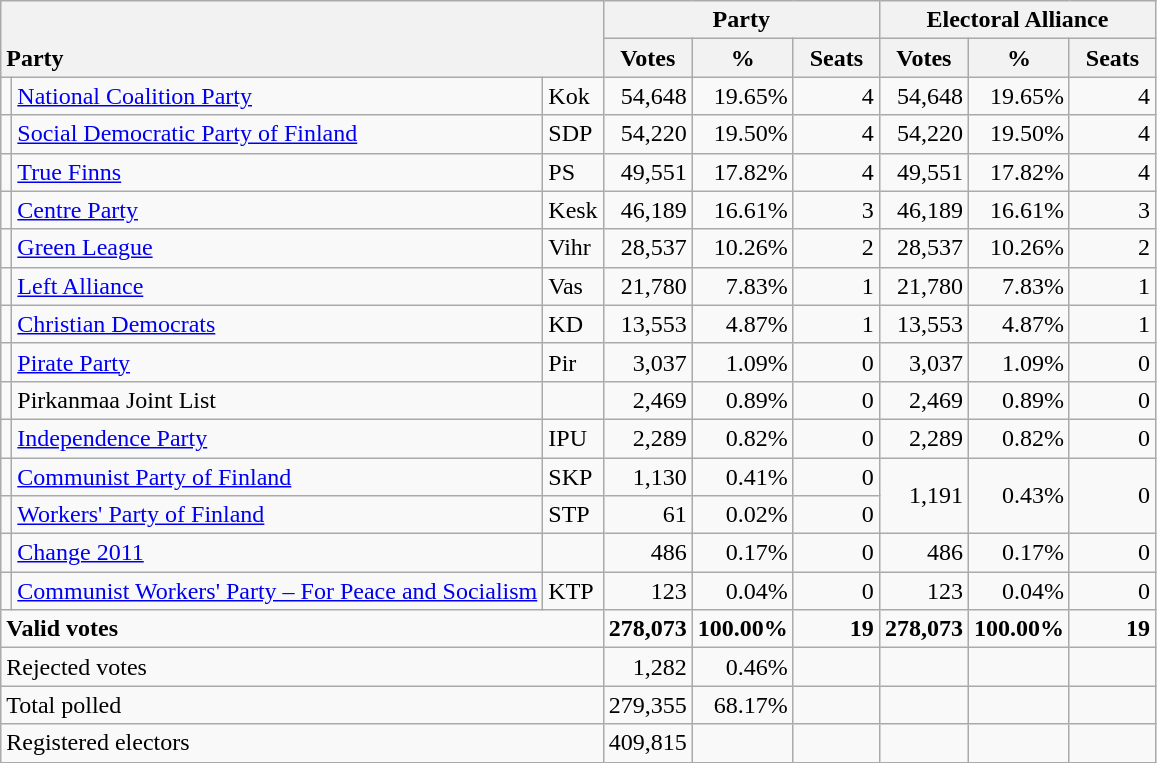<table class="wikitable" border="1" style="text-align:right;">
<tr>
<th style="text-align:left;" valign=bottom rowspan=2 colspan=3>Party</th>
<th colspan=3>Party</th>
<th colspan=3>Electoral Alliance</th>
</tr>
<tr>
<th align=center valign=bottom width="50">Votes</th>
<th align=center valign=bottom width="50">%</th>
<th align=center valign=bottom width="50">Seats</th>
<th align=center valign=bottom width="50">Votes</th>
<th align=center valign=bottom width="50">%</th>
<th align=center valign=bottom width="50">Seats</th>
</tr>
<tr>
<td></td>
<td align=left><a href='#'>National Coalition Party</a></td>
<td align=left>Kok</td>
<td>54,648</td>
<td>19.65%</td>
<td>4</td>
<td>54,648</td>
<td>19.65%</td>
<td>4</td>
</tr>
<tr>
<td></td>
<td align=left style="white-space: nowrap;"><a href='#'>Social Democratic Party of Finland</a></td>
<td align=left>SDP</td>
<td>54,220</td>
<td>19.50%</td>
<td>4</td>
<td>54,220</td>
<td>19.50%</td>
<td>4</td>
</tr>
<tr>
<td></td>
<td align=left><a href='#'>True Finns</a></td>
<td align=left>PS</td>
<td>49,551</td>
<td>17.82%</td>
<td>4</td>
<td>49,551</td>
<td>17.82%</td>
<td>4</td>
</tr>
<tr>
<td></td>
<td align=left><a href='#'>Centre Party</a></td>
<td align=left>Kesk</td>
<td>46,189</td>
<td>16.61%</td>
<td>3</td>
<td>46,189</td>
<td>16.61%</td>
<td>3</td>
</tr>
<tr>
<td></td>
<td align=left><a href='#'>Green League</a></td>
<td align=left>Vihr</td>
<td>28,537</td>
<td>10.26%</td>
<td>2</td>
<td>28,537</td>
<td>10.26%</td>
<td>2</td>
</tr>
<tr>
<td></td>
<td align=left><a href='#'>Left Alliance</a></td>
<td align=left>Vas</td>
<td>21,780</td>
<td>7.83%</td>
<td>1</td>
<td>21,780</td>
<td>7.83%</td>
<td>1</td>
</tr>
<tr>
<td></td>
<td align=left><a href='#'>Christian Democrats</a></td>
<td align=left>KD</td>
<td>13,553</td>
<td>4.87%</td>
<td>1</td>
<td>13,553</td>
<td>4.87%</td>
<td>1</td>
</tr>
<tr>
<td></td>
<td align=left><a href='#'>Pirate Party</a></td>
<td align=left>Pir</td>
<td>3,037</td>
<td>1.09%</td>
<td>0</td>
<td>3,037</td>
<td>1.09%</td>
<td>0</td>
</tr>
<tr>
<td></td>
<td align=left>Pirkanmaa Joint List</td>
<td align=left></td>
<td>2,469</td>
<td>0.89%</td>
<td>0</td>
<td>2,469</td>
<td>0.89%</td>
<td>0</td>
</tr>
<tr>
<td></td>
<td align=left><a href='#'>Independence Party</a></td>
<td align=left>IPU</td>
<td>2,289</td>
<td>0.82%</td>
<td>0</td>
<td>2,289</td>
<td>0.82%</td>
<td>0</td>
</tr>
<tr>
<td></td>
<td align=left><a href='#'>Communist Party of Finland</a></td>
<td align=left>SKP</td>
<td>1,130</td>
<td>0.41%</td>
<td>0</td>
<td rowspan=2>1,191</td>
<td rowspan=2>0.43%</td>
<td rowspan=2>0</td>
</tr>
<tr>
<td></td>
<td align=left><a href='#'>Workers' Party of Finland</a></td>
<td align=left>STP</td>
<td>61</td>
<td>0.02%</td>
<td>0</td>
</tr>
<tr>
<td></td>
<td align=left><a href='#'>Change 2011</a></td>
<td align=left></td>
<td>486</td>
<td>0.17%</td>
<td>0</td>
<td>486</td>
<td>0.17%</td>
<td>0</td>
</tr>
<tr>
<td></td>
<td align=left><a href='#'>Communist Workers' Party – For Peace and Socialism</a></td>
<td align=left>KTP</td>
<td>123</td>
<td>0.04%</td>
<td>0</td>
<td>123</td>
<td>0.04%</td>
<td>0</td>
</tr>
<tr style="font-weight:bold">
<td align=left colspan=3>Valid votes</td>
<td>278,073</td>
<td>100.00%</td>
<td>19</td>
<td>278,073</td>
<td>100.00%</td>
<td>19</td>
</tr>
<tr>
<td align=left colspan=3>Rejected votes</td>
<td>1,282</td>
<td>0.46%</td>
<td></td>
<td></td>
<td></td>
<td></td>
</tr>
<tr>
<td align=left colspan=3>Total polled</td>
<td>279,355</td>
<td>68.17%</td>
<td></td>
<td></td>
<td></td>
<td></td>
</tr>
<tr>
<td align=left colspan=3>Registered electors</td>
<td>409,815</td>
<td></td>
<td></td>
<td></td>
<td></td>
<td></td>
</tr>
</table>
